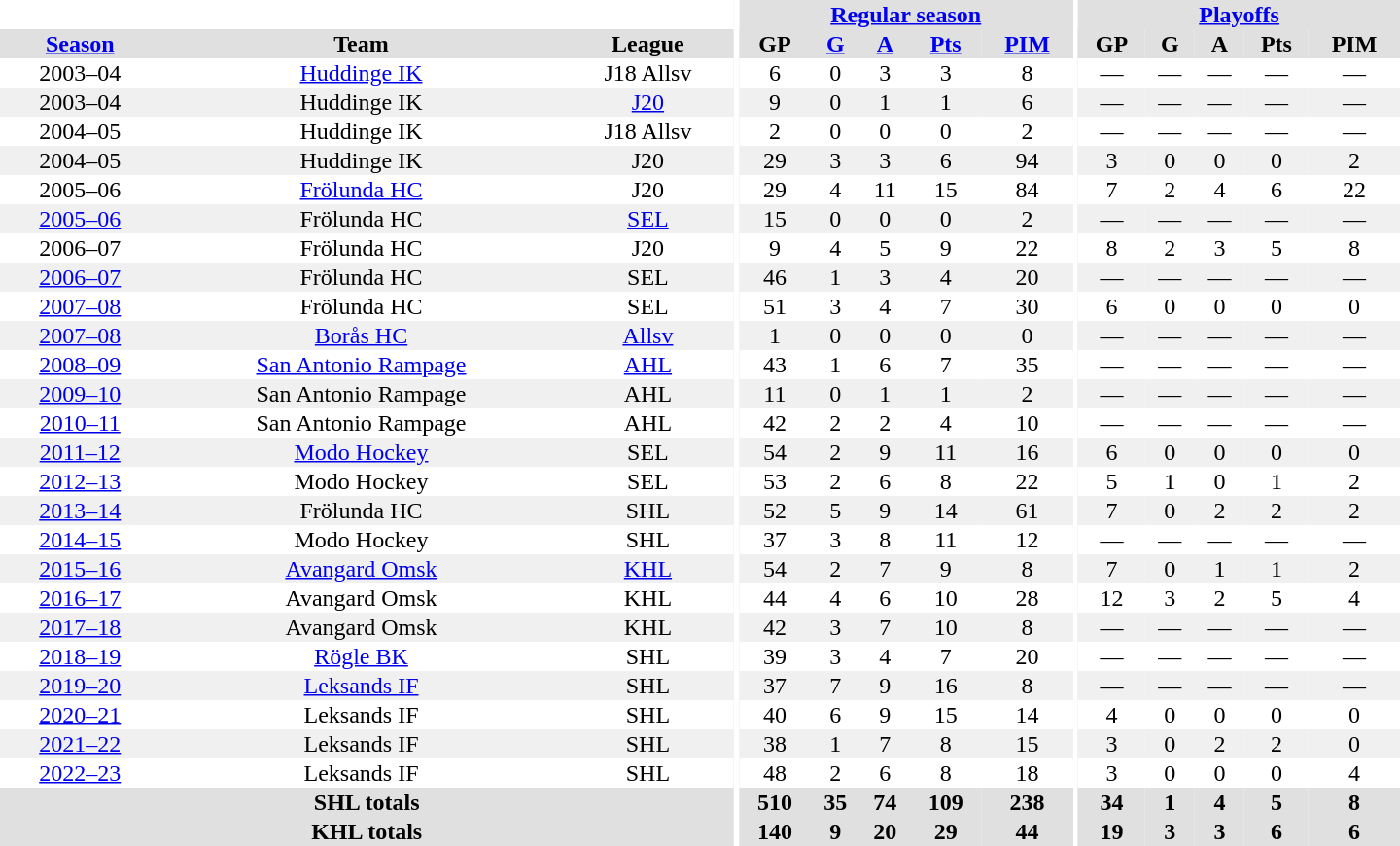<table border="0" cellpadding="1" cellspacing="0" style="text-align:center; width:60em">
<tr bgcolor="#e0e0e0">
<th colspan="3" bgcolor="#ffffff"></th>
<th rowspan="99" bgcolor="#ffffff"></th>
<th colspan="5"><a href='#'>Regular season</a></th>
<th rowspan="99" bgcolor="#ffffff"></th>
<th colspan="5"><a href='#'>Playoffs</a></th>
</tr>
<tr bgcolor="#e0e0e0">
<th><a href='#'>Season</a></th>
<th>Team</th>
<th>League</th>
<th>GP</th>
<th><a href='#'>G</a></th>
<th><a href='#'>A</a></th>
<th><a href='#'>Pts</a></th>
<th><a href='#'>PIM</a></th>
<th>GP</th>
<th>G</th>
<th>A</th>
<th>Pts</th>
<th>PIM</th>
</tr>
<tr>
<td>2003–04</td>
<td><a href='#'>Huddinge IK</a></td>
<td>J18 Allsv</td>
<td>6</td>
<td>0</td>
<td>3</td>
<td>3</td>
<td>8</td>
<td>—</td>
<td>—</td>
<td>—</td>
<td>—</td>
<td>—</td>
</tr>
<tr bgcolor="#f0f0f0">
<td>2003–04</td>
<td>Huddinge IK</td>
<td><a href='#'>J20</a></td>
<td>9</td>
<td>0</td>
<td>1</td>
<td>1</td>
<td>6</td>
<td>—</td>
<td>—</td>
<td>—</td>
<td>—</td>
<td>—</td>
</tr>
<tr>
<td>2004–05</td>
<td>Huddinge IK</td>
<td>J18 Allsv</td>
<td>2</td>
<td>0</td>
<td>0</td>
<td>0</td>
<td>2</td>
<td>—</td>
<td>—</td>
<td>—</td>
<td>—</td>
<td>—</td>
</tr>
<tr bgcolor="#f0f0f0">
<td>2004–05</td>
<td>Huddinge IK</td>
<td>J20</td>
<td>29</td>
<td>3</td>
<td>3</td>
<td>6</td>
<td>94</td>
<td>3</td>
<td>0</td>
<td>0</td>
<td>0</td>
<td>2</td>
</tr>
<tr>
<td>2005–06</td>
<td><a href='#'>Frölunda HC</a></td>
<td>J20</td>
<td>29</td>
<td>4</td>
<td>11</td>
<td>15</td>
<td>84</td>
<td>7</td>
<td>2</td>
<td>4</td>
<td>6</td>
<td>22</td>
</tr>
<tr bgcolor="#f0f0f0">
<td><a href='#'>2005–06</a></td>
<td>Frölunda HC</td>
<td><a href='#'>SEL</a></td>
<td>15</td>
<td>0</td>
<td>0</td>
<td>0</td>
<td>2</td>
<td>—</td>
<td>—</td>
<td>—</td>
<td>—</td>
<td>—</td>
</tr>
<tr>
<td>2006–07</td>
<td>Frölunda HC</td>
<td>J20</td>
<td>9</td>
<td>4</td>
<td>5</td>
<td>9</td>
<td>22</td>
<td>8</td>
<td>2</td>
<td>3</td>
<td>5</td>
<td>8</td>
</tr>
<tr bgcolor="#f0f0f0">
<td><a href='#'>2006–07</a></td>
<td>Frölunda HC</td>
<td>SEL</td>
<td>46</td>
<td>1</td>
<td>3</td>
<td>4</td>
<td>20</td>
<td>—</td>
<td>—</td>
<td>—</td>
<td>—</td>
<td>—</td>
</tr>
<tr>
<td><a href='#'>2007–08</a></td>
<td>Frölunda HC</td>
<td>SEL</td>
<td>51</td>
<td>3</td>
<td>4</td>
<td>7</td>
<td>30</td>
<td>6</td>
<td>0</td>
<td>0</td>
<td>0</td>
<td>0</td>
</tr>
<tr bgcolor="#f0f0f0">
<td><a href='#'>2007–08</a></td>
<td><a href='#'>Borås HC</a></td>
<td><a href='#'>Allsv</a></td>
<td>1</td>
<td>0</td>
<td>0</td>
<td>0</td>
<td>0</td>
<td>—</td>
<td>—</td>
<td>—</td>
<td>—</td>
<td>—</td>
</tr>
<tr>
<td><a href='#'>2008–09</a></td>
<td><a href='#'>San Antonio Rampage</a></td>
<td><a href='#'>AHL</a></td>
<td>43</td>
<td>1</td>
<td>6</td>
<td>7</td>
<td>35</td>
<td>—</td>
<td>—</td>
<td>—</td>
<td>—</td>
<td>—</td>
</tr>
<tr bgcolor="#f0f0f0">
<td><a href='#'>2009–10</a></td>
<td>San Antonio Rampage</td>
<td>AHL</td>
<td>11</td>
<td>0</td>
<td>1</td>
<td>1</td>
<td>2</td>
<td>—</td>
<td>—</td>
<td>—</td>
<td>—</td>
<td>—</td>
</tr>
<tr>
<td><a href='#'>2010–11</a></td>
<td>San Antonio Rampage</td>
<td>AHL</td>
<td>42</td>
<td>2</td>
<td>2</td>
<td>4</td>
<td>10</td>
<td>—</td>
<td>—</td>
<td>—</td>
<td>—</td>
<td>—</td>
</tr>
<tr bgcolor="#f0f0f0">
<td><a href='#'>2011–12</a></td>
<td><a href='#'>Modo Hockey</a></td>
<td>SEL</td>
<td>54</td>
<td>2</td>
<td>9</td>
<td>11</td>
<td>16</td>
<td>6</td>
<td>0</td>
<td>0</td>
<td>0</td>
<td>0</td>
</tr>
<tr>
<td><a href='#'>2012–13</a></td>
<td>Modo Hockey</td>
<td>SEL</td>
<td>53</td>
<td>2</td>
<td>6</td>
<td>8</td>
<td>22</td>
<td>5</td>
<td>1</td>
<td>0</td>
<td>1</td>
<td>2</td>
</tr>
<tr bgcolor="#f0f0f0">
<td><a href='#'>2013–14</a></td>
<td>Frölunda HC</td>
<td>SHL</td>
<td>52</td>
<td>5</td>
<td>9</td>
<td>14</td>
<td>61</td>
<td>7</td>
<td>0</td>
<td>2</td>
<td>2</td>
<td>2</td>
</tr>
<tr>
<td><a href='#'>2014–15</a></td>
<td>Modo Hockey</td>
<td>SHL</td>
<td>37</td>
<td>3</td>
<td>8</td>
<td>11</td>
<td>12</td>
<td>—</td>
<td>—</td>
<td>—</td>
<td>—</td>
<td>—</td>
</tr>
<tr bgcolor="#f0f0f0">
<td><a href='#'>2015–16</a></td>
<td><a href='#'>Avangard Omsk</a></td>
<td><a href='#'>KHL</a></td>
<td>54</td>
<td>2</td>
<td>7</td>
<td>9</td>
<td>8</td>
<td>7</td>
<td>0</td>
<td>1</td>
<td>1</td>
<td>2</td>
</tr>
<tr>
<td><a href='#'>2016–17</a></td>
<td>Avangard Omsk</td>
<td>KHL</td>
<td>44</td>
<td>4</td>
<td>6</td>
<td>10</td>
<td>28</td>
<td>12</td>
<td>3</td>
<td>2</td>
<td>5</td>
<td>4</td>
</tr>
<tr bgcolor="#f0f0f0">
<td><a href='#'>2017–18</a></td>
<td>Avangard Omsk</td>
<td>KHL</td>
<td>42</td>
<td>3</td>
<td>7</td>
<td>10</td>
<td>8</td>
<td>—</td>
<td>—</td>
<td>—</td>
<td>—</td>
<td>—</td>
</tr>
<tr>
<td><a href='#'>2018–19</a></td>
<td><a href='#'>Rögle BK</a></td>
<td>SHL</td>
<td>39</td>
<td>3</td>
<td>4</td>
<td>7</td>
<td>20</td>
<td>—</td>
<td>—</td>
<td>—</td>
<td>—</td>
<td>—</td>
</tr>
<tr bgcolor="#f0f0f0">
<td><a href='#'>2019–20</a></td>
<td><a href='#'>Leksands IF</a></td>
<td>SHL</td>
<td>37</td>
<td>7</td>
<td>9</td>
<td>16</td>
<td>8</td>
<td>—</td>
<td>—</td>
<td>—</td>
<td>—</td>
<td>—</td>
</tr>
<tr>
<td><a href='#'>2020–21</a></td>
<td>Leksands IF</td>
<td>SHL</td>
<td>40</td>
<td>6</td>
<td>9</td>
<td>15</td>
<td>14</td>
<td>4</td>
<td>0</td>
<td>0</td>
<td>0</td>
<td>0</td>
</tr>
<tr bgcolor="#f0f0f0">
<td><a href='#'>2021–22</a></td>
<td>Leksands IF</td>
<td>SHL</td>
<td>38</td>
<td>1</td>
<td>7</td>
<td>8</td>
<td>15</td>
<td>3</td>
<td>0</td>
<td>2</td>
<td>2</td>
<td>0</td>
</tr>
<tr>
<td><a href='#'>2022–23</a></td>
<td>Leksands IF</td>
<td>SHL</td>
<td>48</td>
<td>2</td>
<td>6</td>
<td>8</td>
<td>18</td>
<td>3</td>
<td>0</td>
<td>0</td>
<td>0</td>
<td>4</td>
</tr>
<tr bgcolor="#e0e0e0">
<th colspan="3">SHL totals</th>
<th>510</th>
<th>35</th>
<th>74</th>
<th>109</th>
<th>238</th>
<th>34</th>
<th>1</th>
<th>4</th>
<th>5</th>
<th>8</th>
</tr>
<tr bgcolor="#e0e0e0">
<th colspan="3">KHL totals</th>
<th>140</th>
<th>9</th>
<th>20</th>
<th>29</th>
<th>44</th>
<th>19</th>
<th>3</th>
<th>3</th>
<th>6</th>
<th>6</th>
</tr>
</table>
